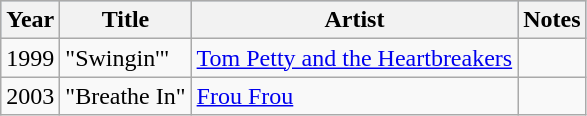<table class="wikitable sortable">
<tr style="background:#B0C4DE;">
<th>Year</th>
<th>Title</th>
<th>Artist</th>
<th class="unsortable">Notes</th>
</tr>
<tr>
<td>1999</td>
<td>"Swingin'"</td>
<td><a href='#'>Tom Petty and the Heartbreakers</a></td>
<td></td>
</tr>
<tr>
<td>2003</td>
<td>"Breathe In"</td>
<td><a href='#'>Frou Frou</a></td>
<td></td>
</tr>
</table>
